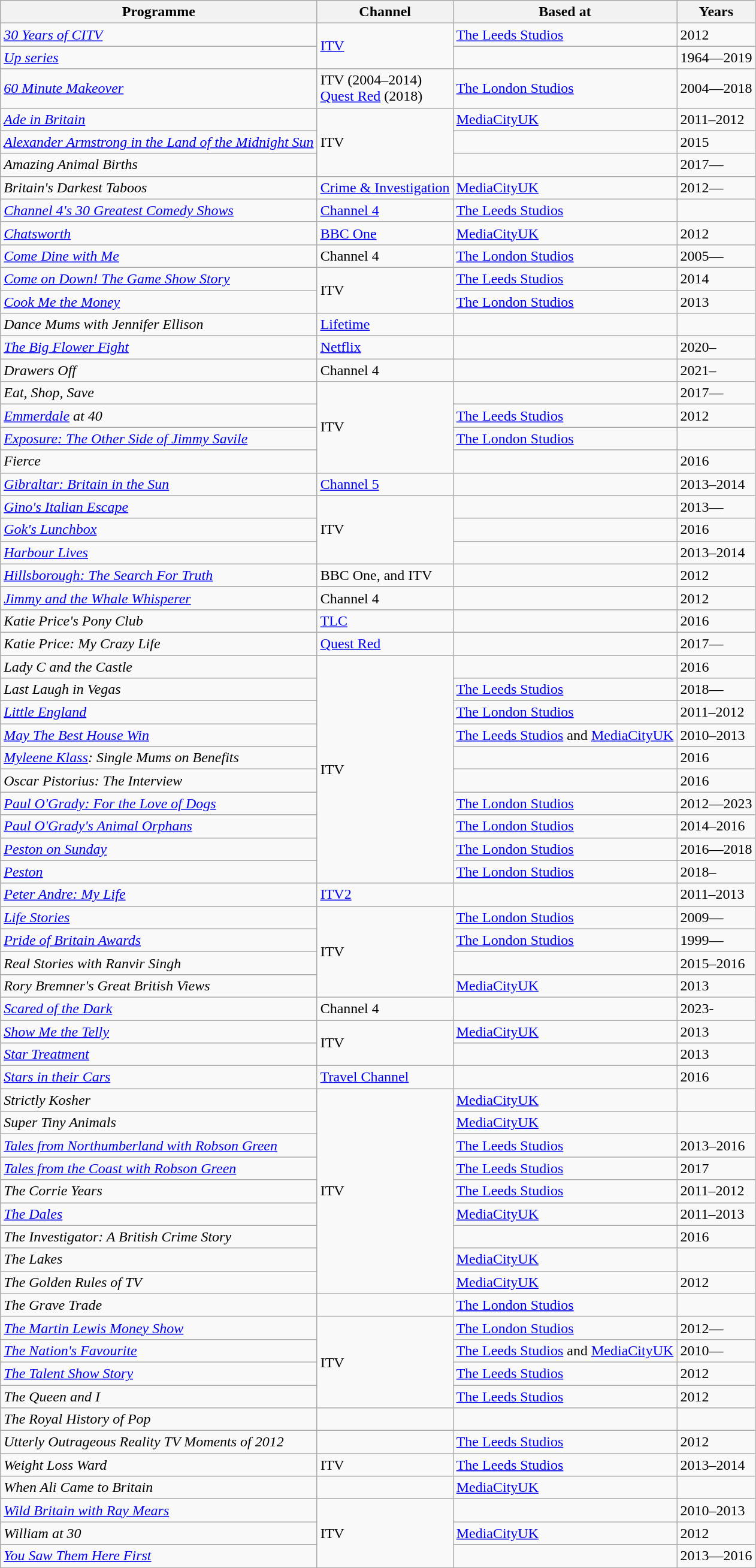<table class="wikitable sortable">
<tr>
<th>Programme</th>
<th>Channel</th>
<th>Based at</th>
<th>Years</th>
</tr>
<tr>
<td><em><a href='#'>30 Years of CITV</a></em></td>
<td rowspan="2"><a href='#'>ITV</a></td>
<td><a href='#'>The Leeds Studios</a></td>
<td>2012</td>
</tr>
<tr>
<td><em><a href='#'>Up series</a></em></td>
<td></td>
<td>1964—2019</td>
</tr>
<tr>
<td><em><a href='#'>60 Minute Makeover</a></em></td>
<td>ITV (2004–2014)<br><a href='#'>Quest Red</a> (2018)</td>
<td><a href='#'>The London Studios</a></td>
<td>2004—2018</td>
</tr>
<tr>
<td><em><a href='#'>Ade in Britain</a></em></td>
<td rowspan="3">ITV</td>
<td><a href='#'>MediaCityUK</a></td>
<td>2011–2012</td>
</tr>
<tr>
<td><em><a href='#'>Alexander Armstrong in the Land of the Midnight Sun</a></em></td>
<td></td>
<td>2015</td>
</tr>
<tr>
<td><em>Amazing Animal Births</em></td>
<td></td>
<td>2017—</td>
</tr>
<tr>
<td><em>Britain's Darkest Taboos</em></td>
<td><a href='#'>Crime & Investigation</a></td>
<td><a href='#'>MediaCityUK</a></td>
<td>2012—</td>
</tr>
<tr>
<td><em><a href='#'>Channel 4's 30 Greatest Comedy Shows</a></em></td>
<td><a href='#'>Channel 4</a></td>
<td><a href='#'>The Leeds Studios</a></td>
<td></td>
</tr>
<tr>
<td><em><a href='#'>Chatsworth</a></em></td>
<td><a href='#'>BBC One</a></td>
<td><a href='#'>MediaCityUK</a></td>
<td>2012</td>
</tr>
<tr>
<td><em><a href='#'>Come Dine with Me</a></em></td>
<td>Channel 4</td>
<td><a href='#'>The London Studios</a></td>
<td>2005—</td>
</tr>
<tr>
<td><em><a href='#'>Come on Down! The Game Show Story</a></em></td>
<td rowspan="2">ITV</td>
<td><a href='#'>The Leeds Studios</a></td>
<td>2014</td>
</tr>
<tr>
<td><em><a href='#'>Cook Me the Money</a></em></td>
<td><a href='#'>The London Studios</a></td>
<td>2013</td>
</tr>
<tr>
<td><em>Dance Mums with Jennifer Ellison</em></td>
<td><a href='#'>Lifetime</a></td>
<td></td>
<td></td>
</tr>
<tr>
<td><em><a href='#'>The Big Flower Fight</a></em></td>
<td><a href='#'>Netflix</a></td>
<td></td>
<td>2020–</td>
</tr>
<tr>
<td><em>Drawers Off</em></td>
<td>Channel 4</td>
<td></td>
<td>2021–</td>
</tr>
<tr>
<td><em>Eat, Shop, Save</em></td>
<td rowspan="4">ITV</td>
<td></td>
<td>2017—</td>
</tr>
<tr>
<td><em><a href='#'>Emmerdale</a> at 40</em></td>
<td><a href='#'>The Leeds Studios</a></td>
<td>2012</td>
</tr>
<tr>
<td><em><a href='#'>Exposure: The Other Side of Jimmy Savile</a></em></td>
<td><a href='#'>The London Studios</a></td>
<td></td>
</tr>
<tr>
<td><em>Fierce</em></td>
<td></td>
<td>2016</td>
</tr>
<tr>
<td><em><a href='#'>Gibraltar: Britain in the Sun</a></em></td>
<td><a href='#'>Channel 5</a></td>
<td></td>
<td>2013–2014</td>
</tr>
<tr>
<td><em><a href='#'>Gino's Italian Escape</a></em></td>
<td rowspan="3">ITV</td>
<td></td>
<td>2013—</td>
</tr>
<tr>
<td><em><a href='#'>Gok's Lunchbox</a></em></td>
<td></td>
<td>2016</td>
</tr>
<tr>
<td><em><a href='#'>Harbour Lives</a></em></td>
<td></td>
<td>2013–2014</td>
</tr>
<tr>
<td><em><a href='#'>Hillsborough: The Search For Truth</a></em></td>
<td>BBC One, and ITV</td>
<td></td>
<td>2012</td>
</tr>
<tr>
<td><em><a href='#'>Jimmy and the Whale Whisperer</a></em></td>
<td>Channel 4</td>
<td></td>
<td>2012</td>
</tr>
<tr>
<td><em>Katie Price's Pony Club</em></td>
<td><a href='#'>TLC</a></td>
<td></td>
<td>2016</td>
</tr>
<tr>
<td><em>Katie Price: My Crazy Life</em></td>
<td><a href='#'>Quest Red</a></td>
<td></td>
<td>2017—</td>
</tr>
<tr>
<td><em>Lady C and the Castle</em></td>
<td rowspan="10">ITV</td>
<td></td>
<td>2016</td>
</tr>
<tr>
<td><em>Last Laugh in Vegas</em></td>
<td><a href='#'>The Leeds Studios</a></td>
<td>2018—</td>
</tr>
<tr>
<td><em><a href='#'>Little England</a></em></td>
<td><a href='#'>The London Studios</a></td>
<td>2011–2012</td>
</tr>
<tr>
<td><em><a href='#'>May The Best House Win</a></em></td>
<td><a href='#'>The Leeds Studios</a> and <a href='#'>MediaCityUK</a></td>
<td>2010–2013</td>
</tr>
<tr>
<td><em><a href='#'>Myleene Klass</a>: Single Mums on Benefits</em></td>
<td></td>
<td>2016</td>
</tr>
<tr>
<td><em>Oscar Pistorius: The Interview</em></td>
<td></td>
<td>2016</td>
</tr>
<tr>
<td><em><a href='#'>Paul O'Grady: For the Love of Dogs</a></em></td>
<td><a href='#'>The London Studios</a></td>
<td>2012—2023</td>
</tr>
<tr>
<td><em><a href='#'>Paul O'Grady's Animal Orphans</a></em></td>
<td><a href='#'>The London Studios</a></td>
<td>2014–2016</td>
</tr>
<tr>
<td><em><a href='#'>Peston on Sunday</a></em></td>
<td><a href='#'>The London Studios</a></td>
<td>2016—2018</td>
</tr>
<tr>
<td><em><a href='#'>Peston</a></em></td>
<td><a href='#'>The London Studios</a></td>
<td>2018–</td>
</tr>
<tr>
<td><em><a href='#'>Peter Andre: My Life</a></em></td>
<td><a href='#'>ITV2</a></td>
<td></td>
<td>2011–2013</td>
</tr>
<tr>
<td><em><a href='#'>Life Stories</a></em></td>
<td rowspan="4">ITV</td>
<td><a href='#'>The London Studios</a></td>
<td>2009—</td>
</tr>
<tr>
<td><em><a href='#'>Pride of Britain Awards</a></em></td>
<td><a href='#'>The London Studios</a></td>
<td>1999—</td>
</tr>
<tr>
<td><em>Real Stories with Ranvir Singh</em></td>
<td></td>
<td>2015–2016</td>
</tr>
<tr>
<td><em>Rory Bremner's Great British Views</em></td>
<td><a href='#'>MediaCityUK</a></td>
<td>2013</td>
</tr>
<tr>
<td><em><a href='#'>Scared of the Dark</a></em></td>
<td>Channel 4</td>
<td></td>
<td>2023-</td>
</tr>
<tr>
<td><em><a href='#'>Show Me the Telly</a></em></td>
<td rowspan="2">ITV</td>
<td><a href='#'>MediaCityUK</a></td>
<td>2013</td>
</tr>
<tr>
<td><em><a href='#'>Star Treatment</a></em></td>
<td></td>
<td>2013</td>
</tr>
<tr>
<td><em><a href='#'>Stars in their Cars</a></em></td>
<td><a href='#'>Travel Channel</a></td>
<td></td>
<td>2016</td>
</tr>
<tr>
<td><em>Strictly Kosher</em></td>
<td rowspan="9">ITV</td>
<td><a href='#'>MediaCityUK</a></td>
<td></td>
</tr>
<tr>
<td><em>Super Tiny Animals</em></td>
<td><a href='#'>MediaCityUK</a></td>
<td></td>
</tr>
<tr>
<td><em><a href='#'>Tales from Northumberland with Robson Green</a></em></td>
<td><a href='#'>The Leeds Studios</a></td>
<td>2013–2016</td>
</tr>
<tr>
<td><em><a href='#'>Tales from the Coast with Robson Green</a></em></td>
<td><a href='#'>The Leeds Studios</a></td>
<td>2017</td>
</tr>
<tr>
<td><em>The Corrie Years</em></td>
<td><a href='#'>The Leeds Studios</a></td>
<td>2011–2012</td>
</tr>
<tr>
<td><em><a href='#'>The Dales</a></em></td>
<td><a href='#'>MediaCityUK</a></td>
<td>2011–2013</td>
</tr>
<tr>
<td><em>The Investigator: A British Crime Story</em></td>
<td></td>
<td>2016</td>
</tr>
<tr>
<td><em>The Lakes</em></td>
<td><a href='#'>MediaCityUK</a></td>
<td></td>
</tr>
<tr>
<td><em>The Golden Rules of TV</em></td>
<td><a href='#'>MediaCityUK</a></td>
<td>2012</td>
</tr>
<tr>
<td><em>The Grave Trade</em></td>
<td></td>
<td><a href='#'>The London Studios</a></td>
<td></td>
</tr>
<tr>
<td><em><a href='#'>The Martin Lewis Money Show</a></em></td>
<td rowspan="4">ITV</td>
<td><a href='#'>The London Studios</a></td>
<td>2012—</td>
</tr>
<tr>
<td><em><a href='#'>The Nation's Favourite</a></em></td>
<td><a href='#'>The Leeds Studios</a> and <a href='#'>MediaCityUK</a></td>
<td>2010—</td>
</tr>
<tr>
<td><em><a href='#'>The Talent Show Story</a></em></td>
<td><a href='#'>The Leeds Studios</a></td>
<td>2012</td>
</tr>
<tr>
<td><em>The Queen and I</em></td>
<td><a href='#'>The Leeds Studios</a></td>
<td>2012</td>
</tr>
<tr>
<td><em>The Royal History of Pop</em></td>
<td></td>
<td></td>
<td></td>
</tr>
<tr>
<td><em>Utterly Outrageous Reality TV Moments of 2012</em></td>
<td></td>
<td><a href='#'>The Leeds Studios</a></td>
<td>2012</td>
</tr>
<tr>
<td><em>Weight Loss Ward</em></td>
<td>ITV</td>
<td><a href='#'>The Leeds Studios</a></td>
<td>2013–2014</td>
</tr>
<tr>
<td><em>When Ali Came to Britain</em></td>
<td></td>
<td><a href='#'>MediaCityUK</a></td>
<td></td>
</tr>
<tr>
<td><em><a href='#'>Wild Britain with Ray Mears</a></em></td>
<td rowspan="3">ITV</td>
<td></td>
<td>2010–2013</td>
</tr>
<tr>
<td><em>William at 30</em></td>
<td><a href='#'>MediaCityUK</a></td>
<td>2012</td>
</tr>
<tr>
<td><em><a href='#'>You Saw Them Here First</a></em></td>
<td></td>
<td>2013—2016</td>
</tr>
<tr>
</tr>
</table>
